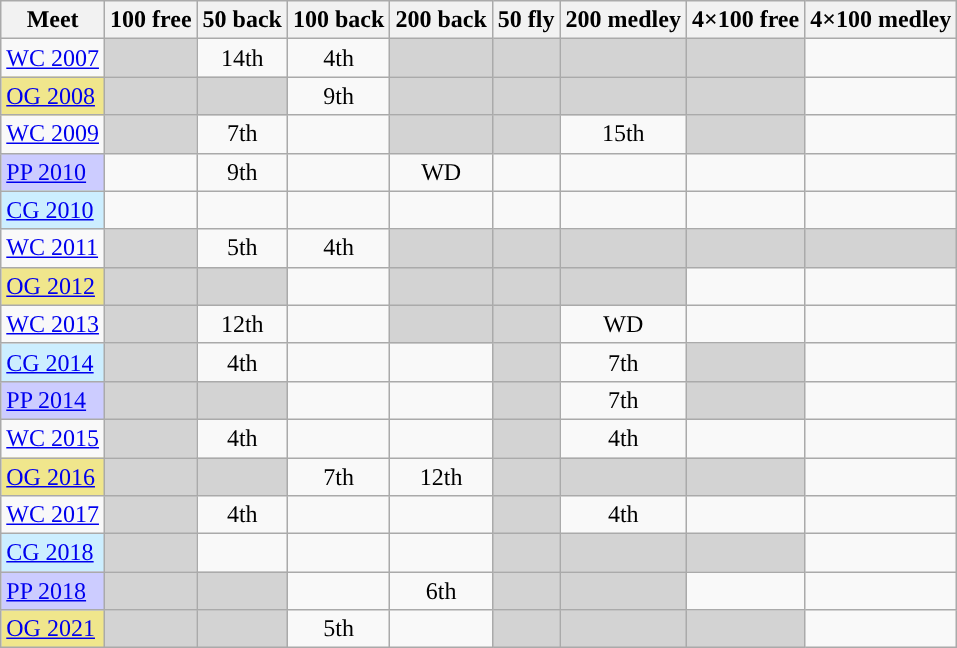<table class="sortable wikitable">
<tr>
<th>Meet</th>
<th class="unsortable">100 free</th>
<th class="unsortable">50 back</th>
<th class="unsortable">100 back</th>
<th class="unsortable">200 back</th>
<th class="unsortable">50 fly</th>
<th class="unsortable">200 medley</th>
<th class="unsortable">4×100 free</th>
<th class="unsortable">4×100 medley</th>
</tr>
<tr>
<td><a href='#'>WC 2007</a></td>
<td style="background:#d3d3d3"></td>
<td align="center">14th</td>
<td align="center">4th</td>
<td style="background:#d3d3d3"></td>
<td style="background:#d3d3d3"></td>
<td style="background:#d3d3d3"></td>
<td style="background:#d3d3d3"></td>
<td align="center"></td>
</tr>
<tr>
<td style="background:#f0e68c"><a href='#'>OG 2008</a></td>
<td style="background:#d3d3d3"></td>
<td style="background:#d3d3d3"></td>
<td align="center">9th</td>
<td style="background:#d3d3d3"></td>
<td style="background:#d3d3d3"></td>
<td style="background:#d3d3d3"></td>
<td style="background:#d3d3d3"></td>
<td align="center"></td>
</tr>
<tr>
<td><a href='#'>WC 2009</a></td>
<td style="background:#d3d3d3"></td>
<td align="center">7th</td>
<td align="center"></td>
<td style="background:#d3d3d3"></td>
<td style="background:#d3d3d3"></td>
<td align="center">15th</td>
<td style="background:#d3d3d3"></td>
<td align="center"></td>
</tr>
<tr>
<td style="background:#ccccff"><a href='#'>PP 2010</a></td>
<td align="center"></td>
<td align="center">9th</td>
<td align="center"></td>
<td align="center">WD</td>
<td align="center"></td>
<td align="center"></td>
<td align="center"></td>
<td align="center"></td>
</tr>
<tr>
<td style="background:#cceeff"><a href='#'>CG 2010</a></td>
<td align="center"></td>
<td align="center"></td>
<td align="center"></td>
<td align="center"></td>
<td align="center"></td>
<td align="center"></td>
<td align="center"></td>
<td align="center"></td>
</tr>
<tr>
<td><a href='#'>WC 2011</a></td>
<td style="background:#d3d3d3"></td>
<td align="center">5th</td>
<td align="center">4th</td>
<td style="background:#d3d3d3"></td>
<td style="background:#d3d3d3"></td>
<td style="background:#d3d3d3"></td>
<td style="background:#d3d3d3"></td>
<td style="background:#d3d3d3"></td>
</tr>
<tr>
<td style="background:#f0e68c"><a href='#'>OG 2012</a></td>
<td style="background:#d3d3d3"></td>
<td style="background:#d3d3d3"></td>
<td align="center"></td>
<td style="background:#d3d3d3"></td>
<td style="background:#d3d3d3"></td>
<td style="background:#d3d3d3"></td>
<td align="center"></td>
<td align="center"></td>
</tr>
<tr>
<td><a href='#'>WC 2013</a></td>
<td style="background:#d3d3d3"></td>
<td align="center">12th</td>
<td align="center"></td>
<td style="background:#d3d3d3"></td>
<td style="background:#d3d3d3"></td>
<td align="center">WD</td>
<td align="center"></td>
<td align="center"></td>
</tr>
<tr>
<td style="background:#cceeff"><a href='#'>CG 2014</a></td>
<td style="background:#d3d3d3"></td>
<td align="center">4th</td>
<td align="center"></td>
<td align="center"></td>
<td style="background:#d3d3d3"></td>
<td align="center">7th</td>
<td style="background:#d3d3d3"></td>
<td align="center"></td>
</tr>
<tr>
<td style="background:#ccccff"><a href='#'>PP 2014</a></td>
<td style="background:#d3d3d3"></td>
<td style="background:#d3d3d3"></td>
<td align="center"></td>
<td align="center"></td>
<td style="background:#d3d3d3"></td>
<td align="center">7th</td>
<td style="background:#d3d3d3"></td>
<td align="center"></td>
</tr>
<tr>
<td><a href='#'>WC 2015</a></td>
<td style="background:#d3d3d3"></td>
<td align="center">4th</td>
<td align="center"></td>
<td align="center"></td>
<td style="background:#d3d3d3"></td>
<td align="center">4th</td>
<td align="center"></td>
<td align="center"></td>
</tr>
<tr>
<td style="background:#f0e68c"><a href='#'>OG 2016</a></td>
<td style="background:#d3d3d3"></td>
<td style="background:#d3d3d3"></td>
<td align="center">7th</td>
<td align="center">12th</td>
<td style="background:#d3d3d3"></td>
<td style="background:#d3d3d3"></td>
<td style="background:#d3d3d3"></td>
<td align="center"></td>
</tr>
<tr>
<td><a href='#'>WC 2017</a></td>
<td style="background:#d3d3d3"></td>
<td align="center">4th</td>
<td align="center"></td>
<td align="center"></td>
<td style="background:#d3d3d3"></td>
<td align="center">4th</td>
<td align="center"></td>
<td align="center"></td>
</tr>
<tr>
<td style="background:#cceeff"><a href='#'>CG 2018</a></td>
<td style="background:#d3d3d3"></td>
<td align="center"></td>
<td align="center"></td>
<td align="center"></td>
<td style="background:#d3d3d3"></td>
<td style="background:#d3d3d3"></td>
<td style="background:#d3d3d3"></td>
<td align="center"></td>
</tr>
<tr>
<td style="background:#ccccff"><a href='#'>PP 2018</a></td>
<td style="background:#d3d3d3"></td>
<td style="background:#d3d3d3"></td>
<td align="center"></td>
<td align="center">6th</td>
<td style="background:#d3d3d3"></td>
<td style="background:#d3d3d3"></td>
<td align="center"></td>
<td align="center"></td>
</tr>
<tr>
<td style="background:#f0e68c"><a href='#'>OG 2021</a></td>
<td style="background:#d3d3d3"></td>
<td style="background:#d3d3d3"></td>
<td align="center">5th</td>
<td align="center"></td>
<td style="background:#d3d3d3"></td>
<td style="background:#d3d3d3"></td>
<td style="background:#d3d3d3"></td>
<td align="center"></td>
</tr>
</table>
